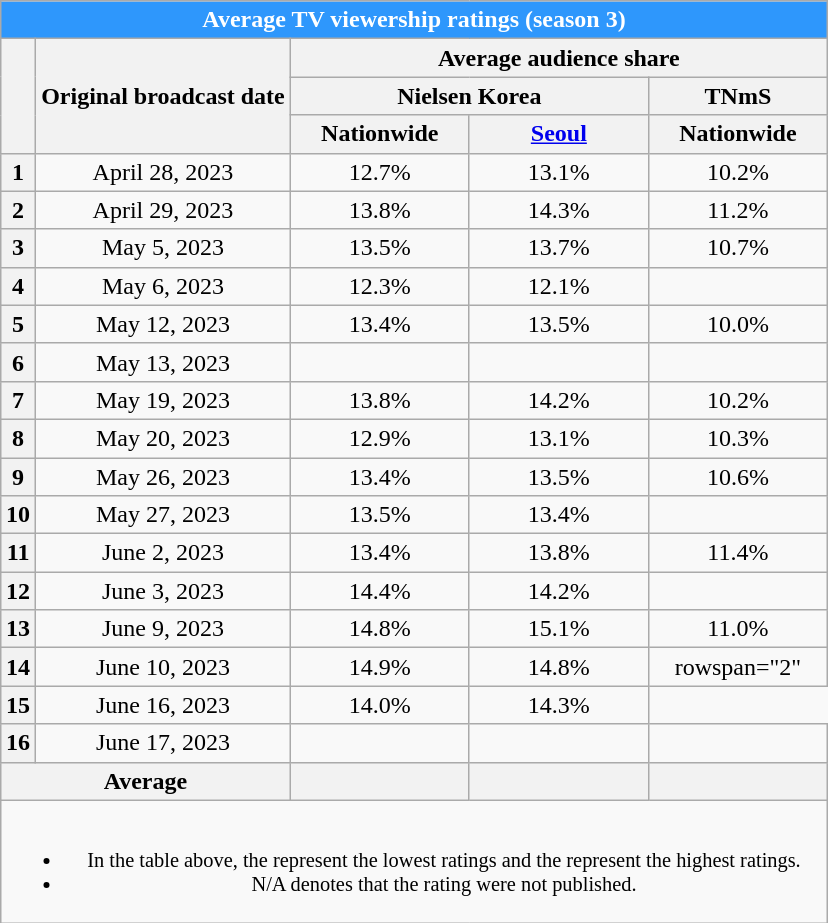<table role="presentation" class="wikitable mw-collapsible mw-collapsed" style="text-align:center; max-width:650px; margin-left:auto; margin-right:auto; border:none">
<tr>
<th colspan="6" style="background:#2E97FC; color:white">Average TV viewership ratings (season 3)</th>
</tr>
<tr>
<th scope="col" rowspan="3"></th>
<th scope="col" rowspan="3">Original broadcast date</th>
<th scope="col" colspan="3">Average audience share</th>
</tr>
<tr>
<th scope="col" colspan="2">Nielsen Korea</th>
<th scope="col">TNmS</th>
</tr>
<tr>
<th scope="col" style="width:7em">Nationwide</th>
<th scope="col" style="width:7em"><a href='#'>Seoul</a></th>
<th scope="col" style="width:7em">Nationwide</th>
</tr>
<tr>
<th scope="col">1</th>
<td>April 28, 2023</td>
<td>12.7% </td>
<td>13.1% </td>
<td>10.2% </td>
</tr>
<tr>
<th scope="col">2</th>
<td>April 29, 2023</td>
<td>13.8% </td>
<td>14.3% </td>
<td>11.2% </td>
</tr>
<tr>
<th scope="col">3</th>
<td>May 5, 2023</td>
<td>13.5% </td>
<td>13.7% </td>
<td>10.7% </td>
</tr>
<tr>
<th scope="col">4</th>
<td>May 6, 2023</td>
<td>12.3% </td>
<td>12.1% </td>
<td></td>
</tr>
<tr>
<th scope="col">5</th>
<td>May 12, 2023</td>
<td>13.4% </td>
<td>13.5% </td>
<td>10.0% </td>
</tr>
<tr>
<th scope="col">6</th>
<td>May 13, 2023</td>
<td><strong></strong> </td>
<td><strong></strong> </td>
<td><strong></strong> </td>
</tr>
<tr>
<th scope="col">7</th>
<td>May 19, 2023</td>
<td>13.8% </td>
<td>14.2% </td>
<td>10.2% </td>
</tr>
<tr>
<th scope="col">8</th>
<td>May 20, 2023</td>
<td>12.9% </td>
<td>13.1% </td>
<td>10.3% </td>
</tr>
<tr>
<th scope="col">9</th>
<td>May 26, 2023</td>
<td>13.4% </td>
<td>13.5% </td>
<td>10.6% </td>
</tr>
<tr>
<th scope="col">10</th>
<td>May 27, 2023</td>
<td>13.5% </td>
<td>13.4% </td>
<td></td>
</tr>
<tr>
<th scope="col">11</th>
<td>June 2, 2023</td>
<td>13.4% </td>
<td>13.8% </td>
<td>11.4% </td>
</tr>
<tr>
<th scope="col">12</th>
<td>June 3, 2023</td>
<td>14.4% </td>
<td>14.2% </td>
<td></td>
</tr>
<tr>
<th scope="col">13</th>
<td>June 9, 2023</td>
<td>14.8% </td>
<td>15.1% </td>
<td>11.0% </td>
</tr>
<tr>
<th scope="col">14</th>
<td>June 10, 2023</td>
<td>14.9% </td>
<td>14.8% </td>
<td>rowspan="2" </td>
</tr>
<tr>
<th scope="col">15</th>
<td>June 16, 2023</td>
<td>14.0% </td>
<td>14.3% </td>
</tr>
<tr>
<th scope="col">16</th>
<td>June 17, 2023</td>
<td><strong></strong> </td>
<td><strong></strong> </td>
<td><strong></strong> </td>
</tr>
<tr>
<th scope="col" colspan="2">Average</th>
<th scope="col"></th>
<th scope="col"></th>
<th scope="col"></th>
</tr>
<tr>
<td colspan="6" style="font-size:85%"><br><ul><li>In the table above, the <strong></strong> represent the lowest ratings and the <strong></strong> represent the highest ratings.</li><li>N/A denotes that the rating were not published.</li></ul></td>
</tr>
</table>
